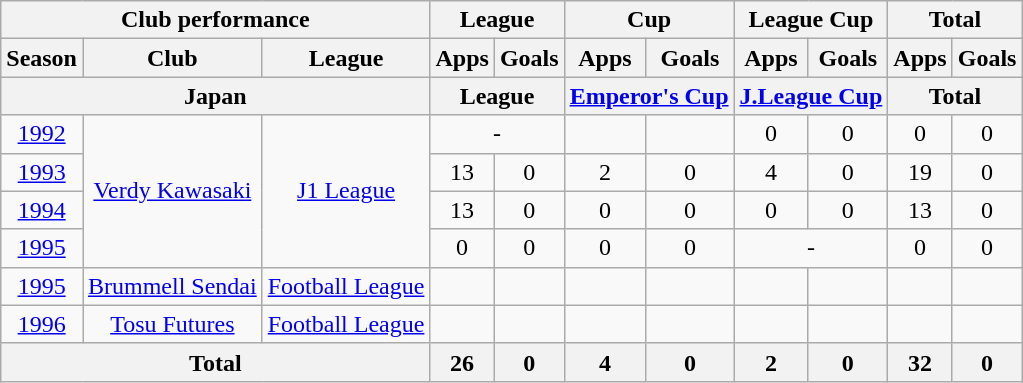<table class="wikitable" style="text-align:center;">
<tr>
<th colspan=3>Club performance</th>
<th colspan=2>League</th>
<th colspan=2>Cup</th>
<th colspan=2>League Cup</th>
<th colspan=2>Total</th>
</tr>
<tr>
<th>Season</th>
<th>Club</th>
<th>League</th>
<th>Apps</th>
<th>Goals</th>
<th>Apps</th>
<th>Goals</th>
<th>Apps</th>
<th>Goals</th>
<th>Apps</th>
<th>Goals</th>
</tr>
<tr>
<th colspan=3>Japan</th>
<th colspan=2>League</th>
<th colspan=2><a href='#'>Emperor's Cup</a></th>
<th colspan=2><a href='#'>J.League Cup</a></th>
<th colspan=2>Total</th>
</tr>
<tr>
<td><a href='#'>1992</a></td>
<td rowspan="4"><a href='#'>Verdy Kawasaki</a></td>
<td rowspan="4"><a href='#'>J1 League</a></td>
<td colspan="2">-</td>
<td></td>
<td></td>
<td>0</td>
<td>0</td>
<td>0</td>
<td>0</td>
</tr>
<tr>
<td><a href='#'>1993</a></td>
<td>13</td>
<td>0</td>
<td>2</td>
<td>0</td>
<td>4</td>
<td>0</td>
<td>19</td>
<td>0</td>
</tr>
<tr>
<td><a href='#'>1994</a></td>
<td>13</td>
<td>0</td>
<td>0</td>
<td>0</td>
<td>0</td>
<td>0</td>
<td>13</td>
<td>0</td>
</tr>
<tr>
<td><a href='#'>1995</a></td>
<td>0</td>
<td>0</td>
<td>0</td>
<td>0</td>
<td colspan="2">-</td>
<td>0</td>
<td>0</td>
</tr>
<tr>
<td><a href='#'>1995</a></td>
<td><a href='#'>Brummell Sendai</a></td>
<td><a href='#'>Football League</a></td>
<td></td>
<td></td>
<td></td>
<td></td>
<td></td>
<td></td>
<td></td>
<td></td>
</tr>
<tr>
<td><a href='#'>1996</a></td>
<td><a href='#'>Tosu Futures</a></td>
<td><a href='#'>Football League</a></td>
<td></td>
<td></td>
<td></td>
<td></td>
<td></td>
<td></td>
<td></td>
<td></td>
</tr>
<tr>
<th colspan=3>Total</th>
<th>26</th>
<th>0</th>
<th>4</th>
<th>0</th>
<th>2</th>
<th>0</th>
<th>32</th>
<th>0</th>
</tr>
</table>
